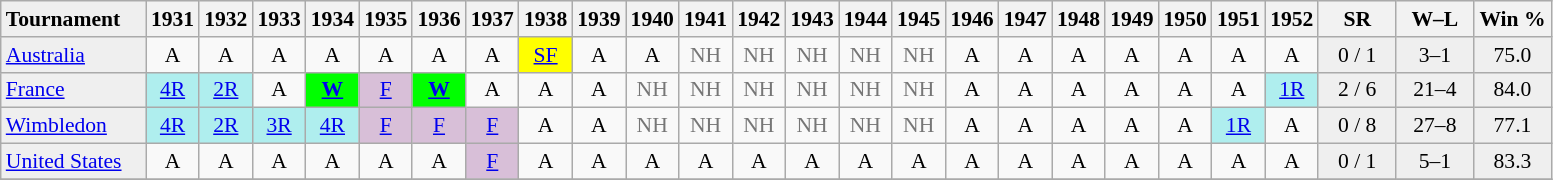<table class="wikitable nowrap" style=font-size:90%;text-align:center>
<tr bgcolor="#efefef">
<td align="left" style="width:90px;"><strong>Tournament</strong></td>
<th>1931</th>
<th>1932</th>
<th>1933</th>
<th>1934</th>
<th>1935</th>
<th>1936</th>
<th>1937</th>
<th>1938</th>
<th>1939</th>
<th>1940</th>
<th>1941</th>
<th>1942</th>
<th>1943</th>
<th>1944</th>
<th>1945</th>
<th>1946</th>
<th>1947</th>
<th>1948</th>
<th>1949</th>
<th>1950</th>
<th>1951</th>
<th>1952</th>
<th style="width:45px;">SR</th>
<th style="width:45px;">W–L</th>
<th style="width:45px;">Win %</th>
</tr>
<tr>
<td align="left" style="background:#EFEFEF;"><a href='#'>Australia</a></td>
<td>A</td>
<td>A</td>
<td>A</td>
<td>A</td>
<td>A</td>
<td>A</td>
<td>A</td>
<td style="background:yellow;"><a href='#'>SF</a></td>
<td>A</td>
<td>A</td>
<td style=color:#767676>NH</td>
<td style=color:#767676>NH</td>
<td style=color:#767676>NH</td>
<td style=color:#767676>NH</td>
<td style=color:#767676>NH</td>
<td>A</td>
<td>A</td>
<td>A</td>
<td>A</td>
<td>A</td>
<td>A</td>
<td>A</td>
<td style="background:#EFEFEF;">0 / 1</td>
<td style="background:#EFEFEF;">3–1</td>
<td style="background:#EFEFEF;">75.0</td>
</tr>
<tr>
<td align="left" style="background:#EFEFEF;"><a href='#'>France</a></td>
<td style="background:#afeeee;"><a href='#'>4R</a></td>
<td style="background:#afeeee;"><a href='#'>2R</a></td>
<td>A</td>
<td style="background:#00ff00;"><strong><a href='#'>W</a></strong></td>
<td style="background:#D8BFD8;"><a href='#'>F</a></td>
<td style="background:#00ff00;"><strong><a href='#'>W</a></strong></td>
<td>A</td>
<td>A</td>
<td>A</td>
<td style=color:#767676>NH</td>
<td style=color:#767676>NH</td>
<td style=color:#767676>NH</td>
<td style=color:#767676>NH</td>
<td style=color:#767676>NH</td>
<td style=color:#767676>NH</td>
<td>A</td>
<td>A</td>
<td>A</td>
<td>A</td>
<td>A</td>
<td>A</td>
<td style="background:#afeeee;"><a href='#'>1R</a></td>
<td style="background:#EFEFEF;">2 / 6</td>
<td style="background:#EFEFEF;">21–4</td>
<td style="background:#EFEFEF;">84.0</td>
</tr>
<tr>
<td align="left" style="background:#EFEFEF;"><a href='#'>Wimbledon</a></td>
<td style="background:#afeeee;"><a href='#'>4R</a></td>
<td style="background:#afeeee;"><a href='#'>2R</a></td>
<td style="background:#afeeee;"><a href='#'>3R</a></td>
<td style="background:#afeeee;"><a href='#'>4R</a></td>
<td style="background:#D8BFD8;"><a href='#'>F</a></td>
<td style="background:#D8BFD8;"><a href='#'>F</a></td>
<td style="background:#D8BFD8;"><a href='#'>F</a></td>
<td>A</td>
<td>A</td>
<td style=color:#767676>NH</td>
<td style=color:#767676>NH</td>
<td style=color:#767676>NH</td>
<td style=color:#767676>NH</td>
<td style=color:#767676>NH</td>
<td style=color:#767676>NH</td>
<td>A</td>
<td>A</td>
<td>A</td>
<td>A</td>
<td>A</td>
<td style="background:#afeeee;"><a href='#'>1R</a></td>
<td>A</td>
<td style="background:#EFEFEF;">0 / 8</td>
<td style="background:#EFEFEF;">27–8</td>
<td style="background:#EFEFEF;">77.1</td>
</tr>
<tr>
<td align="left" style="background:#EFEFEF;"><a href='#'>United States</a></td>
<td>A</td>
<td>A</td>
<td>A</td>
<td>A</td>
<td>A</td>
<td>A</td>
<td style="background:#D8BFD8;"><a href='#'>F</a></td>
<td>A</td>
<td>A</td>
<td>A</td>
<td>A</td>
<td>A</td>
<td>A</td>
<td>A</td>
<td>A</td>
<td>A</td>
<td>A</td>
<td>A</td>
<td>A</td>
<td>A</td>
<td>A</td>
<td>A</td>
<td style="background:#EFEFEF;">0 / 1</td>
<td style="background:#EFEFEF;">5–1</td>
<td style="background:#EFEFEF;">83.3</td>
</tr>
<tr style="background:#EFEFEF;">
</tr>
</table>
